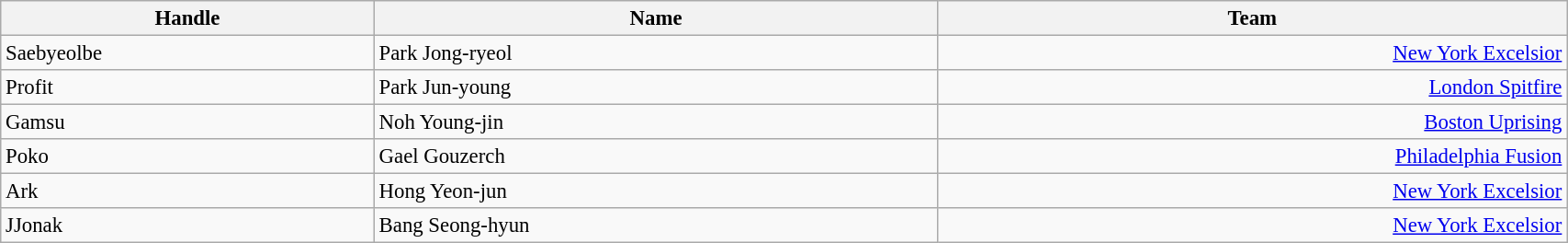<table class="wikitable" style="width:90%; font-size:95%;">
<tr>
<th scope="col">Handle</th>
<th scope="col">Name</th>
<th scope="col">Team</th>
</tr>
<tr>
<td>Saebyeolbe</td>
<td>Park Jong-ryeol</td>
<td align="right"><a href='#'>New York Excelsior</a></td>
</tr>
<tr>
<td>Profit</td>
<td>Park Jun-young</td>
<td align="right"><a href='#'>London Spitfire</a></td>
</tr>
<tr>
<td>Gamsu</td>
<td>Noh Young-jin</td>
<td align="right"><a href='#'>Boston Uprising</a></td>
</tr>
<tr>
<td>Poko</td>
<td>Gael Gouzerch</td>
<td align="right"><a href='#'>Philadelphia Fusion</a></td>
</tr>
<tr>
<td>Ark</td>
<td>Hong Yeon-jun</td>
<td align="right"><a href='#'>New York Excelsior</a></td>
</tr>
<tr>
<td>JJonak</td>
<td>Bang Seong-hyun</td>
<td align="right"><a href='#'>New York Excelsior</a></td>
</tr>
</table>
